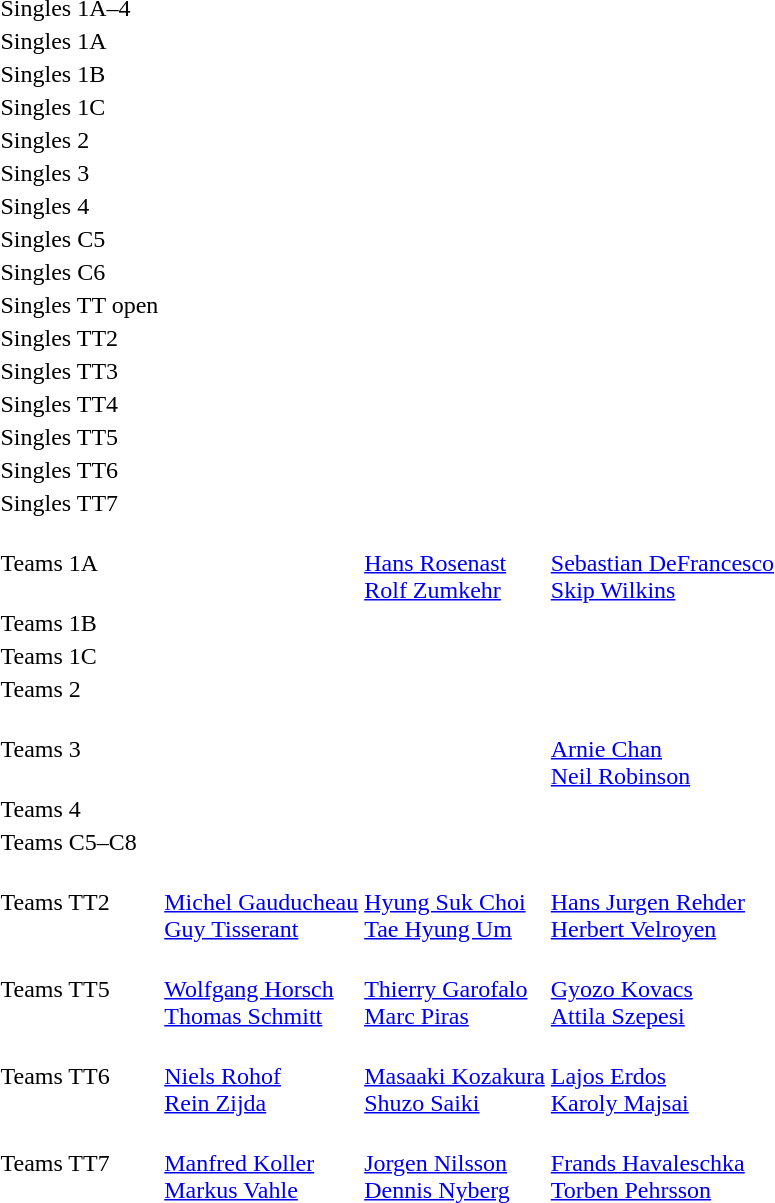<table>
<tr>
<td>Singles 1A–4<br></td>
<td></td>
<td></td>
<td></td>
</tr>
<tr>
<td>Singles 1A<br></td>
<td></td>
<td></td>
<td></td>
</tr>
<tr>
<td>Singles 1B<br></td>
<td></td>
<td></td>
<td></td>
</tr>
<tr>
<td>Singles 1C<br></td>
<td></td>
<td></td>
<td></td>
</tr>
<tr>
<td>Singles 2<br></td>
<td></td>
<td></td>
<td></td>
</tr>
<tr>
<td>Singles 3<br></td>
<td></td>
<td></td>
<td></td>
</tr>
<tr>
<td>Singles 4<br></td>
<td></td>
<td></td>
<td></td>
</tr>
<tr>
<td>Singles C5<br></td>
<td></td>
<td></td>
<td></td>
</tr>
<tr>
<td>Singles C6<br></td>
<td></td>
<td></td>
<td></td>
</tr>
<tr>
<td>Singles TT open<br></td>
<td></td>
<td></td>
<td></td>
</tr>
<tr>
<td>Singles TT2<br></td>
<td></td>
<td></td>
<td></td>
</tr>
<tr>
<td>Singles TT3<br></td>
<td></td>
<td></td>
<td></td>
</tr>
<tr>
<td>Singles TT4<br></td>
<td></td>
<td></td>
<td></td>
</tr>
<tr>
<td>Singles TT5<br></td>
<td></td>
<td></td>
<td></td>
</tr>
<tr>
<td>Singles TT6<br></td>
<td></td>
<td></td>
<td></td>
</tr>
<tr>
<td>Singles TT7<br></td>
<td></td>
<td></td>
<td></td>
</tr>
<tr>
<td>Teams 1A<br></td>
<td valign=top></td>
<td valign=top> <br> <a href='#'>Hans Rosenast</a> <br> <a href='#'>Rolf Zumkehr</a></td>
<td valign=top><br> <a href='#'>Sebastian DeFrancesco</a> <br> <a href='#'>Skip Wilkins</a></td>
</tr>
<tr>
<td>Teams 1B<br></td>
<td></td>
<td></td>
<td></td>
</tr>
<tr>
<td>Teams 1C<br></td>
<td></td>
<td></td>
<td></td>
</tr>
<tr>
<td>Teams 2<br></td>
<td></td>
<td></td>
<td></td>
</tr>
<tr>
<td>Teams 3<br></td>
<td></td>
<td></td>
<td> <br> <a href='#'>Arnie Chan</a> <br> <a href='#'>Neil Robinson</a></td>
</tr>
<tr>
<td>Teams 4<br></td>
<td></td>
<td></td>
<td></td>
</tr>
<tr>
<td>Teams C5–C8<br></td>
<td></td>
<td></td>
<td></td>
</tr>
<tr>
<td>Teams TT2<br></td>
<td valign=top> <br> <a href='#'>Michel Gauducheau</a> <br> <a href='#'>Guy Tisserant</a></td>
<td valign=top> <br> <a href='#'>Hyung Suk Choi</a> <br> <a href='#'>Tae Hyung Um</a></td>
<td valign=top> <br> <a href='#'>Hans Jurgen Rehder</a> <br> <a href='#'>Herbert Velroyen</a></td>
</tr>
<tr>
<td>Teams TT5<br></td>
<td valign=top> <br> <a href='#'>Wolfgang Horsch</a> <br> <a href='#'>Thomas Schmitt</a></td>
<td valign=top> <br> <a href='#'>Thierry Garofalo</a> <br> <a href='#'>Marc Piras</a></td>
<td valign=top> <br> <a href='#'>Gyozo Kovacs</a> <br> <a href='#'>Attila Szepesi</a></td>
</tr>
<tr>
<td>Teams TT6<br></td>
<td valign=top> <br> <a href='#'>Niels Rohof</a> <br> <a href='#'>Rein Zijda</a></td>
<td valign=top> <br> <a href='#'>Masaaki Kozakura</a> <br> <a href='#'>Shuzo Saiki</a></td>
<td valign=top> <br> <a href='#'>Lajos Erdos</a> <br> <a href='#'>Karoly Majsai</a></td>
</tr>
<tr>
<td>Teams TT7<br></td>
<td valign=top> <br> <a href='#'>Manfred Koller</a> <br> <a href='#'>Markus Vahle</a></td>
<td valign=top> <br> <a href='#'>Jorgen Nilsson</a> <br> <a href='#'>Dennis Nyberg</a></td>
<td valign=top> <br> <a href='#'>Frands Havaleschka</a> <br> <a href='#'>Torben Pehrsson</a></td>
</tr>
</table>
